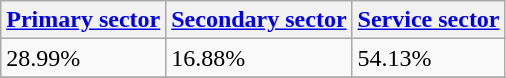<table class="wikitable" border="1">
<tr>
<th><a href='#'>Primary sector</a></th>
<th><a href='#'>Secondary sector</a></th>
<th><a href='#'>Service sector</a></th>
</tr>
<tr>
<td>28.99%</td>
<td>16.88%</td>
<td>54.13%</td>
</tr>
<tr>
</tr>
</table>
